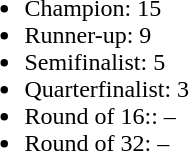<table style="float:left; margin-right:1em">
<tr>
<td><br><ul><li>Champion: 15</li><li>Runner-up: 9</li><li>Semifinalist: 5</li><li>Quarterfinalist: 3</li><li>Round of 16:: –</li><li>Round of 32: –</li></ul></td>
</tr>
</table>
